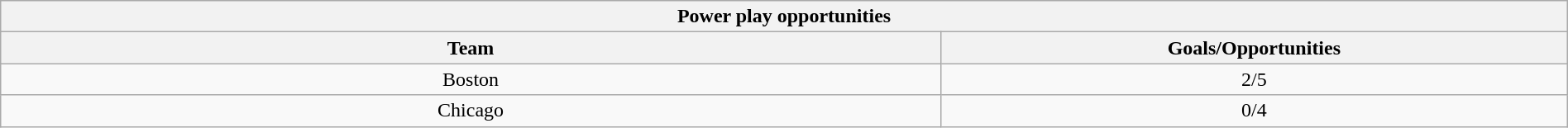<table class="wikitable" style="width:100%;text-align: center;">
<tr>
<th colspan=2>Power play opportunities</th>
</tr>
<tr>
<th style="width:60%;">Team</th>
<th style="width:40%;">Goals/Opportunities</th>
</tr>
<tr>
<td>Boston</td>
<td>2/5</td>
</tr>
<tr>
<td>Chicago</td>
<td>0/4</td>
</tr>
</table>
